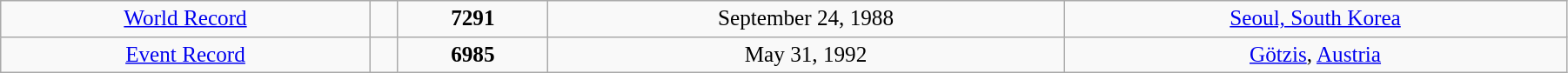<table class="wikitable" style=" text-align:center; font-size:105%;" width="95%">
<tr>
<td><a href='#'>World Record</a></td>
<td></td>
<td><strong>7291</strong></td>
<td>September 24, 1988</td>
<td> <a href='#'>Seoul, South Korea</a></td>
</tr>
<tr>
<td><a href='#'>Event Record</a></td>
<td></td>
<td><strong>6985</strong></td>
<td>May 31, 1992</td>
<td> <a href='#'>Götzis</a>, <a href='#'>Austria</a></td>
</tr>
</table>
